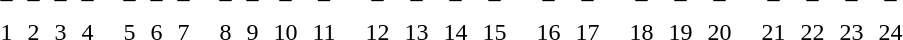<table cellspacing=8>
<tr align=center>
<td>_</td>
<td>_</td>
<td>_</td>
<td>_</td>
<td></td>
<td>_</td>
<td>_</td>
<td>_</td>
<td></td>
<td>_</td>
<td>_</td>
<td>_</td>
<td>_</td>
<td></td>
<td>_</td>
<td>_</td>
<td>_</td>
<td>_</td>
<td></td>
<td>_</td>
<td>_</td>
<td></td>
<td>_</td>
<td>_</td>
<td>_</td>
<td></td>
<td>_</td>
<td>_</td>
<td>_</td>
<td>_</td>
</tr>
<tr align=center>
<td>1</td>
<td>2</td>
<td>3</td>
<td>4</td>
<td></td>
<td>5</td>
<td>6</td>
<td>7</td>
<td></td>
<td>8</td>
<td>9</td>
<td>10</td>
<td>11</td>
<td></td>
<td>12</td>
<td>13</td>
<td>14</td>
<td>15</td>
<td></td>
<td>16</td>
<td>17</td>
<td></td>
<td>18</td>
<td>19</td>
<td>20</td>
<td></td>
<td>21</td>
<td>22</td>
<td>23</td>
<td>24</td>
</tr>
</table>
